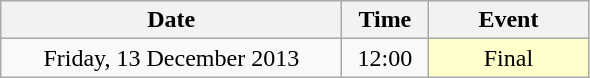<table class = "wikitable" style="text-align:center;">
<tr>
<th width=220>Date</th>
<th width=50>Time</th>
<th width=100>Event</th>
</tr>
<tr>
<td>Friday, 13 December 2013</td>
<td>12:00</td>
<td bgcolor=ffffcc>Final</td>
</tr>
</table>
